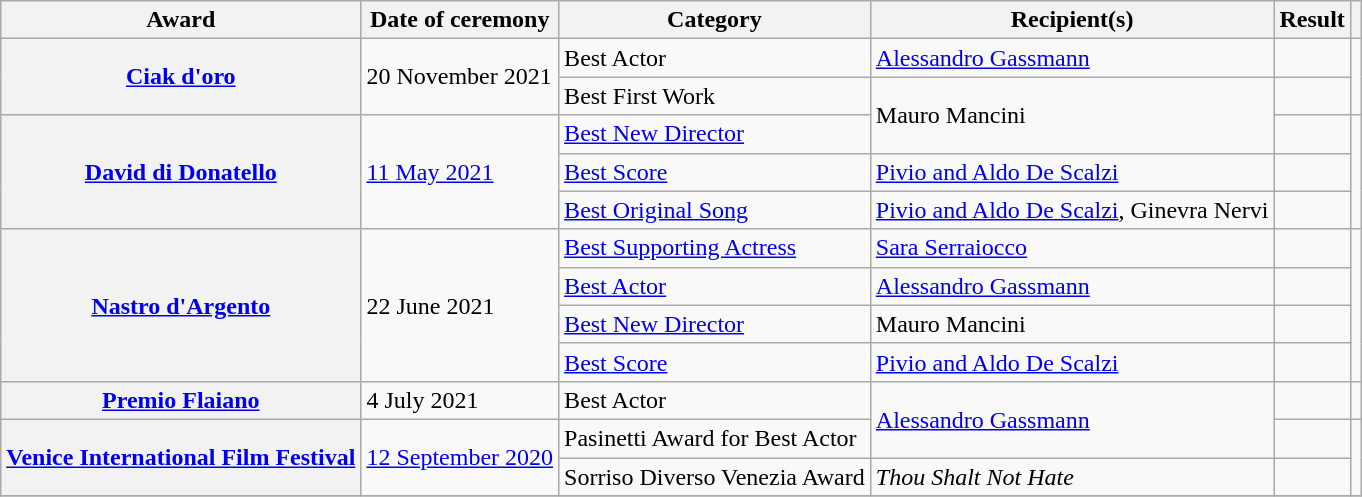<table class="wikitable sortable plainrowheaders">
<tr>
<th scope="col">Award</th>
<th scope="col">Date of ceremony</th>
<th scope="col">Category</th>
<th scope="col">Recipient(s)</th>
<th scope="col">Result</th>
<th scope="col" class="unsortable"></th>
</tr>
<tr>
<th rowspan="2"   scope="row"><a href='#'>Ciak d'oro</a></th>
<td rowspan="2">20 November 2021</td>
<td>Best Actor</td>
<td><a href='#'>Alessandro Gassmann</a></td>
<td></td>
<td rowspan="2"  align="center"></td>
</tr>
<tr>
<td>Best First Work</td>
<td rowspan="2">Mauro Mancini</td>
<td></td>
</tr>
<tr>
<th rowspan="3"  scope="row"><a href='#'>David di Donatello</a></th>
<td rowspan="3"><a href='#'>11 May 2021</a></td>
<td><a href='#'>Best New Director</a></td>
<td></td>
<td rowspan="3"  align="center"></td>
</tr>
<tr>
<td><a href='#'>Best Score</a></td>
<td><a href='#'>Pivio and Aldo De Scalzi</a></td>
<td></td>
</tr>
<tr>
<td><a href='#'>Best Original Song</a></td>
<td><a href='#'>Pivio and Aldo De Scalzi</a>, Ginevra Nervi</td>
<td></td>
</tr>
<tr>
<th rowspan="4" scope="row"><a href='#'>Nastro d'Argento</a></th>
<td rowspan="4">22 June 2021</td>
<td><a href='#'>Best Supporting Actress</a></td>
<td><a href='#'>Sara Serraiocco</a></td>
<td></td>
<td rowspan="4"  align="center"></td>
</tr>
<tr>
<td><a href='#'>Best Actor</a></td>
<td><a href='#'>Alessandro Gassmann</a></td>
<td></td>
</tr>
<tr>
<td><a href='#'>Best New Director</a></td>
<td>Mauro Mancini</td>
<td></td>
</tr>
<tr>
<td><a href='#'>Best Score</a></td>
<td><a href='#'>Pivio and Aldo De Scalzi</a></td>
<td></td>
</tr>
<tr>
<th scope="row"><a href='#'>Premio Flaiano</a></th>
<td>4 July 2021</td>
<td>Best Actor</td>
<td rowspan="2"><a href='#'>Alessandro Gassmann</a></td>
<td></td>
<td align="center"></td>
</tr>
<tr>
<th rowspan="2"   scope="row"><a href='#'>Venice International Film Festival</a></th>
<td rowspan="2"><a href='#'>12 September 2020</a></td>
<td>Pasinetti Award for Best Actor</td>
<td></td>
<td rowspan="2"  align="center"></td>
</tr>
<tr>
<td>Sorriso Diverso Venezia Award</td>
<td><em>Thou Shalt Not Hate </em></td>
<td></td>
</tr>
<tr>
</tr>
</table>
